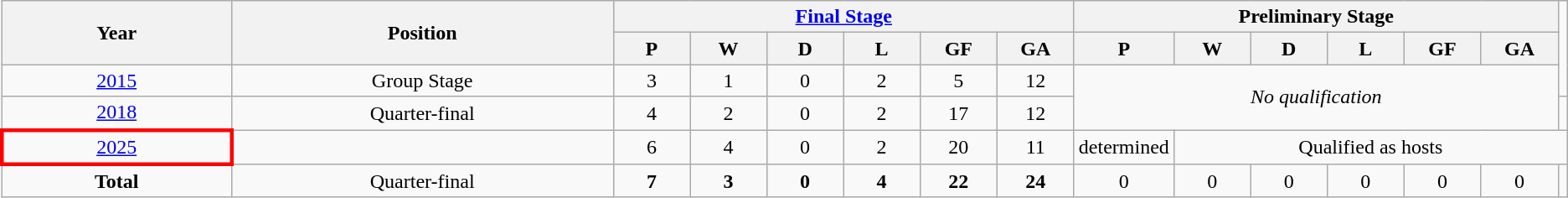<table class="wikitable" style="text-align: center">
<tr>
<th rowspan="2" width="15%">Year</th>
<th rowspan="2" width="25%">Position</th>
<th colspan="6"><a href='#'>Final Stage</a></th>
<th colspan="6">Preliminary Stage</th>
</tr>
<tr>
<th width="5%">P</th>
<th width="5%">W</th>
<th width="5%">D</th>
<th width="5%">L</th>
<th width="5%">GF</th>
<th width="5%">GA</th>
<th width="5%">P</th>
<th width="5%">W</th>
<th width="5%">D</th>
<th width="5%">L</th>
<th width="5%">GF</th>
<th width="5%">GA</th>
</tr>
<tr>
<td> <a href='#'>2015</a></td>
<td>Group Stage</td>
<td>3</td>
<td>1</td>
<td>0</td>
<td>2</td>
<td>5</td>
<td>12</td>
<td colspan=6 rowspan="2"><em>No qualification</em></td>
</tr>
<tr>
<td> <a href='#'>2018</a></td>
<td>Quarter-final</td>
<td>4</td>
<td>2</td>
<td>0</td>
<td>2</td>
<td>17</td>
<td>12</td>
<td></td>
</tr>
<tr>
<td style="border: 3px solid red"> <a href='#'>2025</a></td>
<td></td>
<td>6</td>
<td>4</td>
<td>0</td>
<td>2</td>
<td>20</td>
<td>11</td>
<td>determined<em></td>
<td colspan="6"></em>Qualified as hosts<em></td>
</tr>
<tr>
<td><strong>Total</strong></td>
<td>Quarter-final</td>
<td><strong>7</strong></td>
<td><strong>3</strong></td>
<td><strong>0</strong></td>
<td><strong>4</strong></td>
<td><strong>22</strong></td>
<td><strong>24</strong></td>
<td>0</td>
<td>0</td>
<td>0</td>
<td>0</td>
<td>0</td>
<td>0</td>
</tr>
</table>
